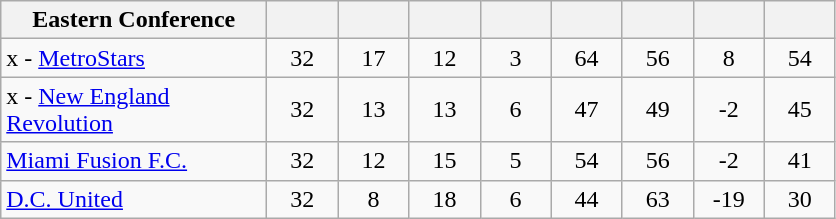<table class="wikitable" style="text-align: center;">
<tr>
<th width="170">Eastern Conference</th>
<th width="40"></th>
<th width="40"></th>
<th width="40"></th>
<th width="40"></th>
<th width="40"></th>
<th width="40"></th>
<th width="40"></th>
<th width="40"></th>
</tr>
<tr>
<td align=left>x - <a href='#'>MetroStars</a></td>
<td>32</td>
<td>17</td>
<td>12</td>
<td>3</td>
<td>64</td>
<td>56</td>
<td>8</td>
<td>54</td>
</tr>
<tr>
<td align=left>x - <a href='#'>New England Revolution</a></td>
<td>32</td>
<td>13</td>
<td>13</td>
<td>6</td>
<td>47</td>
<td>49</td>
<td>-2</td>
<td>45</td>
</tr>
<tr>
<td align=left><a href='#'>Miami Fusion F.C.</a></td>
<td>32</td>
<td>12</td>
<td>15</td>
<td>5</td>
<td>54</td>
<td>56</td>
<td>-2</td>
<td>41</td>
</tr>
<tr>
<td align=left><a href='#'>D.C. United</a></td>
<td>32</td>
<td>8</td>
<td>18</td>
<td>6</td>
<td>44</td>
<td>63</td>
<td>-19</td>
<td>30</td>
</tr>
</table>
